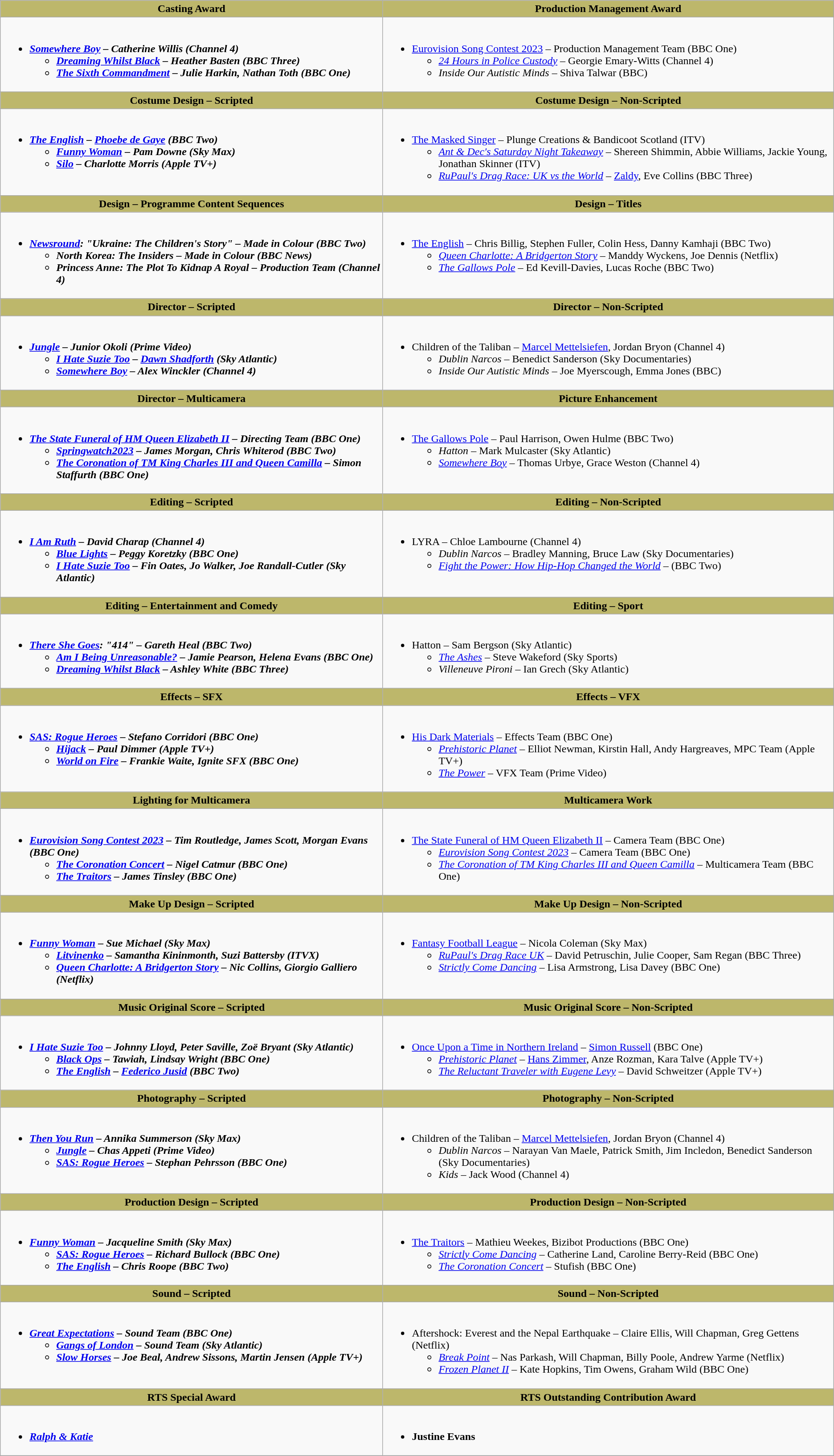<table class=wikitable>
<tr>
<th style="background:#BDB76B;" width:50%">Casting Award</th>
<th style="background:#BDB76B;" width:50%">Production Management Award</th>
</tr>
<tr>
<td valign="top"><br><ul><li><strong><em><a href='#'>Somewhere Boy</a><em> – Catherine Willis (Channel 4)<strong><ul><li></em><a href='#'>Dreaming Whilst Black</a><em> – Heather Basten (BBC Three)</li><li></em><a href='#'>The Sixth Commandment</a><em> – Julie Harkin, Nathan Toth (BBC One)</li></ul></li></ul></td>
<td valign="top"><br><ul><li></em></strong><a href='#'>Eurovision Song Contest 2023</a></em> – Production Management Team (BBC One)</strong><ul><li><em><a href='#'>24 Hours in Police Custody</a></em> – Georgie Emary-Witts (Channel 4)</li><li><em>Inside Our Autistic Minds</em> – Shiva Talwar (BBC)</li></ul></li></ul></td>
</tr>
<tr>
<th style="background:#BDB76B;" width:50%">Costume Design – Scripted</th>
<th style="background:#BDB76B;" width:50%">Costume Design – Non-Scripted</th>
</tr>
<tr>
<td valign="top"><br><ul><li><strong><em><a href='#'>The English</a><em> – <a href='#'>Phoebe de Gaye</a> (BBC Two)<strong><ul><li></em><a href='#'>Funny Woman</a><em> – Pam Downe (Sky Max)</li><li></em><a href='#'>Silo</a><em> – Charlotte Morris (Apple TV+)</li></ul></li></ul></td>
<td valign="top"><br><ul><li></em></strong><a href='#'>The Masked Singer</a></em> – Plunge Creations & Bandicoot Scotland (ITV)</strong><ul><li><em><a href='#'>Ant & Dec's Saturday Night Takeaway</a></em> – Shereen Shimmin, Abbie Williams, Jackie Young, Jonathan Skinner (ITV)</li><li><em><a href='#'>RuPaul's Drag Race: UK vs the World</a></em> – <a href='#'>Zaldy</a>, Eve Collins (BBC Three)</li></ul></li></ul></td>
</tr>
<tr>
<th style="background:#BDB76B;" width:50%">Design – Programme Content Sequences</th>
<th style="background:#BDB76B;" width:50%">Design – Titles</th>
</tr>
<tr>
<td valign="top"><br><ul><li><strong><em><a href='#'>Newsround</a><em>: "Ukraine: The Children's Story" – Made in Colour (BBC Two)<strong><ul><li></em>North Korea: The Insiders<em> – Made in Colour (BBC News)</li><li></em>Princess Anne: The Plot To Kidnap A Royal<em> – Production Team (Channel 4)</li></ul></li></ul></td>
<td valign="top"><br><ul><li></em></strong><a href='#'>The English</a></em> – Chris Billig, Stephen Fuller, Colin Hess, Danny Kamhaji (BBC Two)</strong><ul><li><em><a href='#'>Queen Charlotte: A Bridgerton Story</a></em> – Manddy Wyckens, Joe Dennis (Netflix)</li><li><em><a href='#'>The Gallows Pole</a></em> – Ed Kevill-Davies, Lucas Roche (BBC Two)</li></ul></li></ul></td>
</tr>
<tr>
<th style="background:#BDB76B;" width:50%">Director – Scripted</th>
<th style="background:#BDB76B;" width:50%">Director – Non-Scripted</th>
</tr>
<tr>
<td valign="top"><br><ul><li><strong><em><a href='#'>Jungle</a><em> – Junior Okoli (Prime Video)<strong><ul><li></em><a href='#'>I Hate Suzie Too</a><em> – <a href='#'>Dawn Shadforth</a> (Sky Atlantic)</li><li></em><a href='#'>Somewhere Boy</a><em> – Alex Winckler (Channel 4)</li></ul></li></ul></td>
<td valign="top"><br><ul><li></em></strong>Children of the Taliban</em> – <a href='#'>Marcel Mettelsiefen</a>, Jordan Bryon (Channel 4)</strong><ul><li><em>Dublin Narcos</em> – Benedict Sanderson (Sky Documentaries)</li><li><em>Inside Our Autistic Minds</em> – Joe Myerscough, Emma Jones (BBC)</li></ul></li></ul></td>
</tr>
<tr>
<th style="background:#BDB76B;" width:50%">Director – Multicamera</th>
<th style="background:#BDB76B;" width:50%">Picture Enhancement</th>
</tr>
<tr>
<td valign="top"><br><ul><li><strong><em><a href='#'>The State Funeral of HM Queen Elizabeth II</a><em> – Directing Team (BBC One)<strong><ul><li></em><a href='#'>Springwatch2023</a><em> – James Morgan, Chris Whiterod (BBC Two)</li><li></em><a href='#'>The Coronation of TM King Charles III and Queen Camilla</a><em> – Simon Staffurth (BBC One)</li></ul></li></ul></td>
<td valign="top"><br><ul><li></em></strong><a href='#'>The Gallows Pole</a></em> – Paul Harrison, Owen Hulme (BBC Two)</strong><ul><li><em>Hatton</em> – Mark Mulcaster (Sky Atlantic)</li><li><em><a href='#'>Somewhere Boy</a></em> – Thomas Urbye, Grace Weston (Channel 4)</li></ul></li></ul></td>
</tr>
<tr>
<th style="background:#BDB76B;" width:50%">Editing – Scripted</th>
<th style="background:#BDB76B;" width:50%">Editing – Non-Scripted</th>
</tr>
<tr>
<td valign="top"><br><ul><li><strong><em><a href='#'>I Am Ruth</a><em> – David Charap (Channel 4)<strong><ul><li></em><a href='#'>Blue Lights</a><em> – Peggy Koretzky (BBC One)</li><li></em><a href='#'>I Hate Suzie Too</a><em> – Fin Oates, Jo Walker, Joe Randall-Cutler (Sky Atlantic)</li></ul></li></ul></td>
<td valign="top"><br><ul><li></em></strong>LYRA</em> – Chloe Lambourne (Channel 4)</strong><ul><li><em>Dublin Narcos</em> – Bradley Manning, Bruce Law (Sky Documentaries)</li><li><em><a href='#'>Fight the Power: How Hip-Hop Changed the World</a></em> –  (BBC Two)</li></ul></li></ul></td>
</tr>
<tr>
<th style="background:#BDB76B;" width:50%">Editing – Entertainment and Comedy</th>
<th style="background:#BDB76B;" width:50%">Editing – Sport</th>
</tr>
<tr>
<td valign="top"><br><ul><li><strong><em><a href='#'>There She Goes</a><em>: "414" – Gareth Heal (BBC Two)<strong><ul><li></em><a href='#'>Am I Being Unreasonable?</a><em> – Jamie Pearson, Helena Evans (BBC One)</li><li></em><a href='#'>Dreaming Whilst Black</a><em> – Ashley White (BBC Three)</li></ul></li></ul></td>
<td valign="top"><br><ul><li></em></strong>Hatton</em> – Sam Bergson (Sky Atlantic)</strong><ul><li><em><a href='#'>The Ashes</a></em> – Steve Wakeford (Sky Sports)</li><li><em>Villeneuve Pironi</em> – Ian Grech (Sky Atlantic)</li></ul></li></ul></td>
</tr>
<tr>
<th style="background:#BDB76B;" width:50%">Effects – SFX</th>
<th style="background:#BDB76B;" width:50%">Effects – VFX</th>
</tr>
<tr>
<td valign="top"><br><ul><li><strong><em><a href='#'>SAS: Rogue Heroes</a><em> – Stefano Corridori (BBC One)<strong><ul><li></em><a href='#'>Hijack</a><em> – Paul Dimmer (Apple TV+)</li><li></em><a href='#'>World on Fire</a><em> – Frankie Waite, Ignite SFX (BBC One)</li></ul></li></ul></td>
<td valign="top"><br><ul><li></em></strong><a href='#'>His Dark Materials</a></em> – Effects Team (BBC One)</strong><ul><li><em><a href='#'>Prehistoric Planet</a></em> – Elliot Newman, Kirstin Hall, Andy Hargreaves, MPC Team (Apple TV+)</li><li><em><a href='#'>The Power</a></em> – VFX Team (Prime Video)</li></ul></li></ul></td>
</tr>
<tr>
<th style="background:#BDB76B;" width:50%">Lighting for Multicamera</th>
<th style="background:#BDB76B;" width:50%">Multicamera Work</th>
</tr>
<tr>
<td valign="top"><br><ul><li><strong><em><a href='#'>Eurovision Song Contest 2023</a><em> – Tim Routledge, James Scott, Morgan Evans (BBC One)<strong><ul><li></em><a href='#'>The Coronation Concert</a><em> – Nigel Catmur (BBC One)</li><li></em><a href='#'>The Traitors</a><em> – James Tinsley (BBC One)</li></ul></li></ul></td>
<td valign="top"><br><ul><li></em></strong><a href='#'>The State Funeral of HM Queen Elizabeth II</a></em> – Camera Team (BBC One)</strong><ul><li><em><a href='#'>Eurovision Song Contest 2023</a></em> – Camera Team (BBC One)</li><li><em><a href='#'>The Coronation of TM King Charles III and Queen Camilla</a></em> – Multicamera Team (BBC One)</li></ul></li></ul></td>
</tr>
<tr>
<th style="background:#BDB76B;" width:50%">Make Up Design – Scripted</th>
<th style="background:#BDB76B;" width:50%">Make Up Design – Non-Scripted</th>
</tr>
<tr>
<td valign="top"><br><ul><li><strong><em><a href='#'>Funny Woman</a><em> – Sue Michael (Sky Max)<strong><ul><li></em><a href='#'>Litvinenko</a><em> – Samantha Kininmonth, Suzi Battersby (ITVX)</li><li></em><a href='#'>Queen Charlotte: A Bridgerton Story</a><em> – Nic Collins, Giorgio Galliero (Netflix)</li></ul></li></ul></td>
<td valign="top"><br><ul><li></em></strong><a href='#'>Fantasy Football League</a></em> – Nicola Coleman (Sky Max)</strong><ul><li><em><a href='#'>RuPaul's Drag Race UK</a></em> – David Petruschin, Julie Cooper, Sam Regan (BBC Three)</li><li><em><a href='#'>Strictly Come Dancing</a></em> – Lisa Armstrong, Lisa Davey (BBC One)</li></ul></li></ul></td>
</tr>
<tr>
<th style="background:#BDB76B;" width:50%">Music Original Score – Scripted</th>
<th style="background:#BDB76B;" width:50%">Music Original Score – Non-Scripted</th>
</tr>
<tr>
<td valign="top"><br><ul><li><strong><em><a href='#'>I Hate Suzie Too</a><em> – Johnny Lloyd, Peter Saville, Zoë Bryant (Sky Atlantic)<strong><ul><li></em><a href='#'>Black Ops</a><em> – Tawiah, Lindsay Wright (BBC One)</li><li></em><a href='#'>The English</a><em> – <a href='#'>Federico Jusid</a> (BBC Two)</li></ul></li></ul></td>
<td valign="top"><br><ul><li></em></strong><a href='#'>Once Upon a Time in Northern Ireland</a></em> – <a href='#'>Simon Russell</a> (BBC One)</strong><ul><li><em><a href='#'>Prehistoric Planet</a></em> – <a href='#'>Hans Zimmer</a>, Anze Rozman, Kara Talve (Apple TV+)</li><li><em><a href='#'>The Reluctant Traveler with Eugene Levy</a></em> – David Schweitzer (Apple TV+)</li></ul></li></ul></td>
</tr>
<tr>
<th style="background:#BDB76B;" width:50%">Photography – Scripted</th>
<th style="background:#BDB76B;" width:50%">Photography – Non-Scripted</th>
</tr>
<tr>
<td valign="top"><br><ul><li><strong><em><a href='#'>Then You Run</a><em> – Annika Summerson (Sky Max)<strong><ul><li></em><a href='#'>Jungle</a><em> – Chas Appeti (Prime Video)</li><li></em><a href='#'>SAS: Rogue Heroes</a><em> – Stephan Pehrsson (BBC One)</li></ul></li></ul></td>
<td valign="top"><br><ul><li></em></strong>Children of the Taliban</em> – <a href='#'>Marcel Mettelsiefen</a>, Jordan Bryon (Channel 4)</strong><ul><li><em>Dublin Narcos</em> – Narayan Van Maele, Patrick Smith, Jim Incledon, Benedict Sanderson (Sky Documentaries)</li><li><em>Kids</em> – Jack Wood (Channel 4)</li></ul></li></ul></td>
</tr>
<tr>
<th style="background:#BDB76B;" width:50%">Production Design – Scripted</th>
<th style="background:#BDB76B;" width:50%">Production Design – Non-Scripted</th>
</tr>
<tr>
<td valign="top"><br><ul><li><strong><em><a href='#'>Funny Woman</a><em> – Jacqueline Smith (Sky Max)<strong><ul><li></em><a href='#'>SAS: Rogue Heroes</a><em> – Richard Bullock (BBC One)</li><li></em><a href='#'>The English</a><em> – Chris Roope (BBC Two)</li></ul></li></ul></td>
<td valign="top"><br><ul><li></em></strong><a href='#'>The Traitors</a></em> – Mathieu Weekes, Bizibot Productions (BBC One)</strong><ul><li><em><a href='#'>Strictly Come Dancing</a></em> – Catherine Land, Caroline Berry-Reid (BBC One)</li><li><em><a href='#'>The Coronation Concert</a></em> – Stufish (BBC One)</li></ul></li></ul></td>
</tr>
<tr>
<th style="background:#BDB76B;" width:50%">Sound – Scripted</th>
<th style="background:#BDB76B;" width:50%">Sound – Non-Scripted</th>
</tr>
<tr>
<td valign="top"><br><ul><li><strong><em><a href='#'>Great Expectations</a><em> – Sound Team (BBC One)<strong><ul><li></em><a href='#'>Gangs of London</a><em> – Sound Team (Sky Atlantic)</li><li></em><a href='#'>Slow Horses</a><em> – Joe Beal, Andrew Sissons, Martin Jensen (Apple TV+)</li></ul></li></ul></td>
<td valign="top"><br><ul><li></em></strong>Aftershock: Everest and the Nepal Earthquake</em> – Claire Ellis, Will Chapman, Greg Gettens (Netflix)</strong><ul><li><em><a href='#'>Break Point</a></em> – Nas Parkash, Will Chapman, Billy Poole, Andrew Yarme (Netflix)</li><li><em><a href='#'>Frozen Planet II</a></em> – Kate Hopkins, Tim Owens, Graham Wild (BBC One)</li></ul></li></ul></td>
</tr>
<tr>
<th style="background:#BDB76B;" width:50%">RTS Special Award</th>
<th style="background:#BDB76B;" width:50%">RTS Outstanding Contribution Award</th>
</tr>
<tr>
<td valign="top"><br><ul><li><strong><em><a href='#'>Ralph & Katie</a></em></strong></li></ul></td>
<td valign="top"><br><ul><li><strong>Justine Evans</strong></li></ul></td>
</tr>
<tr>
</tr>
</table>
